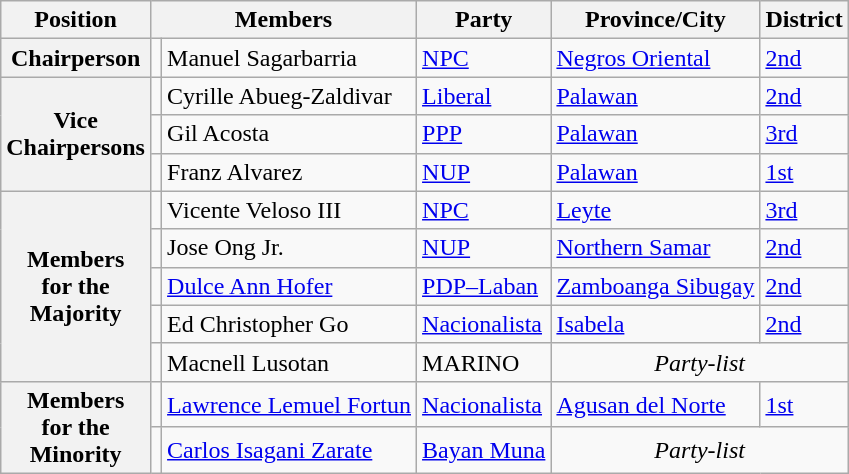<table class="wikitable" style="font-size: 100%;">
<tr>
<th>Position</th>
<th colspan="2">Members</th>
<th>Party</th>
<th>Province/City</th>
<th>District</th>
</tr>
<tr>
<th>Chairperson</th>
<td></td>
<td>Manuel Sagarbarria</td>
<td><a href='#'>NPC</a></td>
<td><a href='#'>Negros Oriental</a></td>
<td><a href='#'>2nd</a></td>
</tr>
<tr>
<th rowspan="3">Vice<br>Chairpersons</th>
<td></td>
<td>Cyrille Abueg-Zaldivar</td>
<td><a href='#'>Liberal</a></td>
<td><a href='#'>Palawan</a></td>
<td><a href='#'>2nd</a></td>
</tr>
<tr>
<td></td>
<td>Gil Acosta</td>
<td><a href='#'>PPP</a></td>
<td><a href='#'>Palawan</a></td>
<td><a href='#'>3rd</a></td>
</tr>
<tr>
<td></td>
<td>Franz Alvarez</td>
<td><a href='#'>NUP</a></td>
<td><a href='#'>Palawan</a></td>
<td><a href='#'>1st</a></td>
</tr>
<tr>
<th rowspan="5">Members<br>for the<br>Majority</th>
<td></td>
<td>Vicente Veloso III</td>
<td><a href='#'>NPC</a></td>
<td><a href='#'>Leyte</a></td>
<td><a href='#'>3rd</a></td>
</tr>
<tr>
<td></td>
<td>Jose Ong Jr.</td>
<td><a href='#'>NUP</a></td>
<td><a href='#'>Northern Samar</a></td>
<td><a href='#'>2nd</a></td>
</tr>
<tr>
<td></td>
<td><a href='#'>Dulce Ann Hofer</a></td>
<td><a href='#'>PDP–Laban</a></td>
<td><a href='#'>Zamboanga Sibugay</a></td>
<td><a href='#'>2nd</a></td>
</tr>
<tr>
<td></td>
<td>Ed Christopher Go</td>
<td><a href='#'>Nacionalista</a></td>
<td><a href='#'>Isabela</a></td>
<td><a href='#'>2nd</a></td>
</tr>
<tr>
<td></td>
<td>Macnell Lusotan</td>
<td>MARINO</td>
<td align="center" colspan="2"><em>Party-list</em></td>
</tr>
<tr>
<th rowspan="2">Members<br>for the<br>Minority</th>
<td></td>
<td><a href='#'>Lawrence Lemuel Fortun</a></td>
<td><a href='#'>Nacionalista</a></td>
<td><a href='#'>Agusan del Norte</a></td>
<td><a href='#'>1st</a></td>
</tr>
<tr>
<td></td>
<td><a href='#'>Carlos Isagani Zarate</a></td>
<td><a href='#'>Bayan Muna</a></td>
<td align="center" colspan="2"><em>Party-list</em></td>
</tr>
</table>
